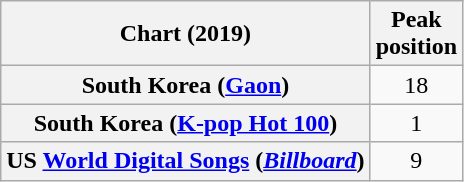<table class="wikitable sortable plainrowheaders" style="text-align:center">
<tr>
<th scope="col">Chart (2019)</th>
<th scope="col">Peak<br>position</th>
</tr>
<tr>
<th scope="row">South Korea (<a href='#'>Gaon</a>)</th>
<td>18</td>
</tr>
<tr>
<th scope="row">South Korea (<a href='#'>K-pop Hot 100</a>)</th>
<td>1</td>
</tr>
<tr>
<th scope="row">US <a href='#'>World Digital Songs</a> (<em><a href='#'>Billboard</a></em>)</th>
<td>9</td>
</tr>
</table>
